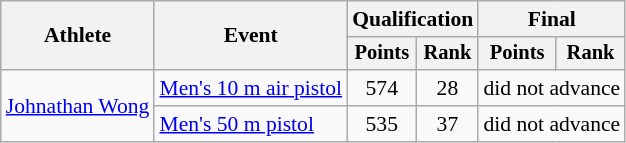<table class="wikitable" style="font-size:90%">
<tr>
<th rowspan="2">Athlete</th>
<th rowspan="2">Event</th>
<th colspan=2>Qualification</th>
<th colspan=2>Final</th>
</tr>
<tr style="font-size:95%">
<th>Points</th>
<th>Rank</th>
<th>Points</th>
<th>Rank</th>
</tr>
<tr align=center>
<td align=left rowspan=2><a href='#'>Johnathan Wong</a></td>
<td align=left><a href='#'>Men's 10 m air pistol</a></td>
<td>574</td>
<td>28</td>
<td colspan=2>did not advance</td>
</tr>
<tr align=center>
<td align=left><a href='#'>Men's 50 m pistol</a></td>
<td>535</td>
<td>37</td>
<td colspan=2>did not advance</td>
</tr>
</table>
